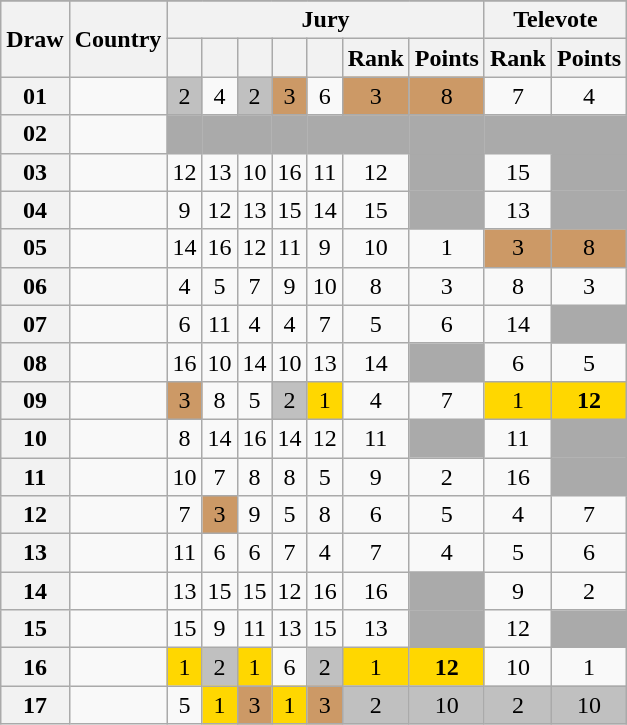<table class="sortable wikitable collapsible plainrowheaders" style="text-align:center;">
<tr>
</tr>
<tr>
<th scope="col" rowspan="2">Draw</th>
<th scope="col" rowspan="2">Country</th>
<th scope="col" colspan="7">Jury</th>
<th scope="col" colspan="2">Televote</th>
</tr>
<tr>
<th scope="col"><small></small></th>
<th scope="col"><small></small></th>
<th scope="col"><small></small></th>
<th scope="col"><small></small></th>
<th scope="col"><small></small></th>
<th scope="col">Rank</th>
<th scope="col">Points</th>
<th scope="col">Rank</th>
<th scope="col">Points</th>
</tr>
<tr>
<th scope="row" style="text-align:center;">01</th>
<td style="text-align:left;"></td>
<td style="background:silver;">2</td>
<td>4</td>
<td style="background:silver;">2</td>
<td style="background:#CC9966;">3</td>
<td>6</td>
<td style="background:#CC9966;">3</td>
<td style="background:#CC9966;">8</td>
<td>7</td>
<td>4</td>
</tr>
<tr class="sortbottom">
<th scope="row" style="text-align:center;">02</th>
<td style="text-align:left;"></td>
<td style="background:#AAAAAA;"></td>
<td style="background:#AAAAAA;"></td>
<td style="background:#AAAAAA;"></td>
<td style="background:#AAAAAA;"></td>
<td style="background:#AAAAAA;"></td>
<td style="background:#AAAAAA;"></td>
<td style="background:#AAAAAA;"></td>
<td style="background:#AAAAAA;"></td>
<td style="background:#AAAAAA;"></td>
</tr>
<tr>
<th scope="row" style="text-align:center;">03</th>
<td style="text-align:left;"></td>
<td>12</td>
<td>13</td>
<td>10</td>
<td>16</td>
<td>11</td>
<td>12</td>
<td style="background:#AAAAAA;"></td>
<td>15</td>
<td style="background:#AAAAAA;"></td>
</tr>
<tr>
<th scope="row" style="text-align:center;">04</th>
<td style="text-align:left;"></td>
<td>9</td>
<td>12</td>
<td>13</td>
<td>15</td>
<td>14</td>
<td>15</td>
<td style="background:#AAAAAA;"></td>
<td>13</td>
<td style="background:#AAAAAA;"></td>
</tr>
<tr>
<th scope="row" style="text-align:center;">05</th>
<td style="text-align:left;"></td>
<td>14</td>
<td>16</td>
<td>12</td>
<td>11</td>
<td>9</td>
<td>10</td>
<td>1</td>
<td style="background:#CC9966;">3</td>
<td style="background:#CC9966;">8</td>
</tr>
<tr>
<th scope="row" style="text-align:center;">06</th>
<td style="text-align:left;"></td>
<td>4</td>
<td>5</td>
<td>7</td>
<td>9</td>
<td>10</td>
<td>8</td>
<td>3</td>
<td>8</td>
<td>3</td>
</tr>
<tr>
<th scope="row" style="text-align:center;">07</th>
<td style="text-align:left;"></td>
<td>6</td>
<td>11</td>
<td>4</td>
<td>4</td>
<td>7</td>
<td>5</td>
<td>6</td>
<td>14</td>
<td style="background:#AAAAAA;"></td>
</tr>
<tr>
<th scope="row" style="text-align:center;">08</th>
<td style="text-align:left;"></td>
<td>16</td>
<td>10</td>
<td>14</td>
<td>10</td>
<td>13</td>
<td>14</td>
<td style="background:#AAAAAA;"></td>
<td>6</td>
<td>5</td>
</tr>
<tr>
<th scope="row" style="text-align:center;">09</th>
<td style="text-align:left;"></td>
<td style="background:#CC9966;">3</td>
<td>8</td>
<td>5</td>
<td style="background:silver;">2</td>
<td style="background:gold;">1</td>
<td>4</td>
<td>7</td>
<td style="background:gold;">1</td>
<td style="background:gold;"><strong>12</strong></td>
</tr>
<tr>
<th scope="row" style="text-align:center;">10</th>
<td style="text-align:left;"></td>
<td>8</td>
<td>14</td>
<td>16</td>
<td>14</td>
<td>12</td>
<td>11</td>
<td style="background:#AAAAAA;"></td>
<td>11</td>
<td style="background:#AAAAAA;"></td>
</tr>
<tr>
<th scope="row" style="text-align:center;">11</th>
<td style="text-align:left;"></td>
<td>10</td>
<td>7</td>
<td>8</td>
<td>8</td>
<td>5</td>
<td>9</td>
<td>2</td>
<td>16</td>
<td style="background:#AAAAAA;"></td>
</tr>
<tr>
<th scope="row" style="text-align:center;">12</th>
<td style="text-align:left;"></td>
<td>7</td>
<td style="background:#CC9966;">3</td>
<td>9</td>
<td>5</td>
<td>8</td>
<td>6</td>
<td>5</td>
<td>4</td>
<td>7</td>
</tr>
<tr>
<th scope="row" style="text-align:center;">13</th>
<td style="text-align:left;"></td>
<td>11</td>
<td>6</td>
<td>6</td>
<td>7</td>
<td>4</td>
<td>7</td>
<td>4</td>
<td>5</td>
<td>6</td>
</tr>
<tr>
<th scope="row" style="text-align:center;">14</th>
<td style="text-align:left;"></td>
<td>13</td>
<td>15</td>
<td>15</td>
<td>12</td>
<td>16</td>
<td>16</td>
<td style="background:#AAAAAA;"></td>
<td>9</td>
<td>2</td>
</tr>
<tr>
<th scope="row" style="text-align:center;">15</th>
<td style="text-align:left;"></td>
<td>15</td>
<td>9</td>
<td>11</td>
<td>13</td>
<td>15</td>
<td>13</td>
<td style="background:#AAAAAA;"></td>
<td>12</td>
<td style="background:#AAAAAA;"></td>
</tr>
<tr>
<th scope="row" style="text-align:center;">16</th>
<td style="text-align:left;"></td>
<td style="background:gold;">1</td>
<td style="background:silver;">2</td>
<td style="background:gold;">1</td>
<td>6</td>
<td style="background:silver;">2</td>
<td style="background:gold;">1</td>
<td style="background:gold;"><strong>12</strong></td>
<td>10</td>
<td>1</td>
</tr>
<tr>
<th scope="row" style="text-align:center;">17</th>
<td style="text-align:left;"></td>
<td>5</td>
<td style="background:gold;">1</td>
<td style="background:#CC9966;">3</td>
<td style="background:gold;">1</td>
<td style="background:#CC9966;">3</td>
<td style="background:silver;">2</td>
<td style="background:silver;">10</td>
<td style="background:silver;">2</td>
<td style="background:silver;">10</td>
</tr>
</table>
